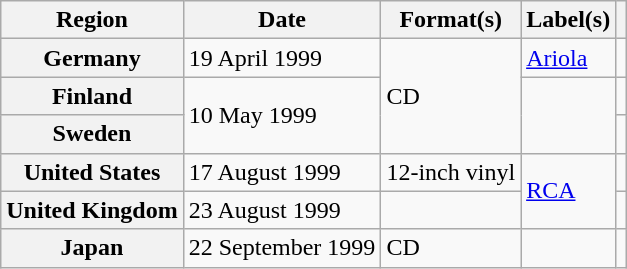<table class="wikitable plainrowheaders">
<tr>
<th scope="col">Region</th>
<th scope="col">Date</th>
<th scope="col">Format(s)</th>
<th scope="col">Label(s)</th>
<th scope="col"></th>
</tr>
<tr>
<th scope="row">Germany</th>
<td>19 April 1999</td>
<td rowspan="3">CD</td>
<td><a href='#'>Ariola</a></td>
<td></td>
</tr>
<tr>
<th scope="row">Finland</th>
<td rowspan="2">10 May 1999</td>
<td rowspan="2"></td>
<td></td>
</tr>
<tr>
<th scope="row">Sweden</th>
<td></td>
</tr>
<tr>
<th scope="row">United States</th>
<td>17 August 1999</td>
<td>12-inch vinyl</td>
<td rowspan="2"><a href='#'>RCA</a></td>
<td></td>
</tr>
<tr>
<th scope="row">United Kingdom</th>
<td>23 August 1999</td>
<td></td>
<td></td>
</tr>
<tr>
<th scope="row">Japan</th>
<td>22 September 1999</td>
<td>CD</td>
<td></td>
<td></td>
</tr>
</table>
